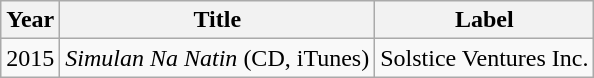<table class="wikitable">
<tr>
<th><strong>Year</strong></th>
<th><strong>Title</strong></th>
<th><strong>Label</strong></th>
</tr>
<tr>
<td>2015</td>
<td><em>Simulan Na Natin</em> (CD, iTunes)</td>
<td>Solstice Ventures Inc.</td>
</tr>
</table>
